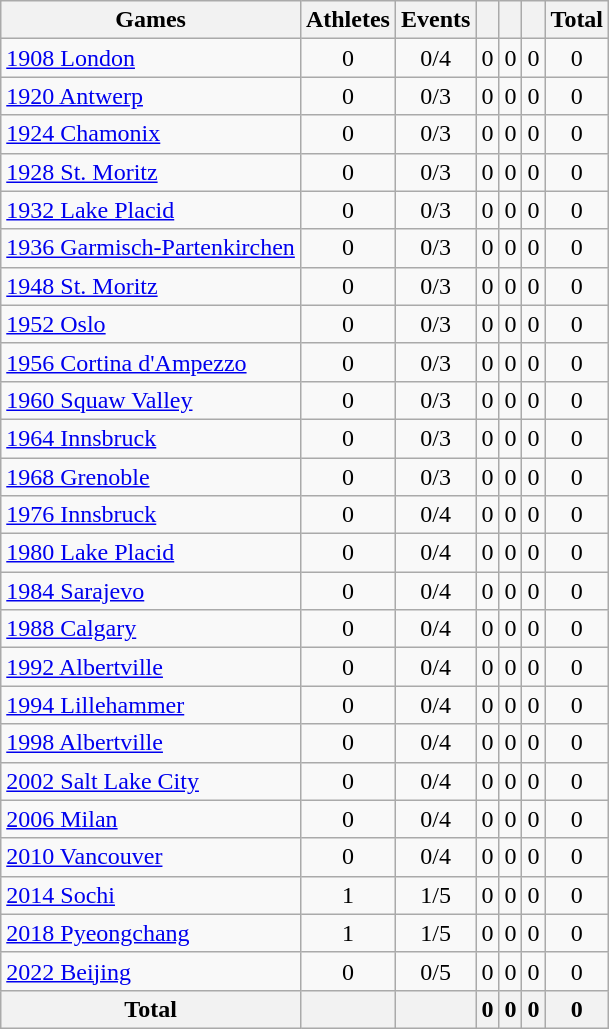<table class="wikitable sortable" style="text-align:center">
<tr>
<th>Games</th>
<th>Athletes</th>
<th>Events</th>
<th width:3em; font-weight:bold;"></th>
<th width:3em; font-weight:bold;"></th>
<th width:3em; font-weight:bold;"></th>
<th style="width:3; font-weight:bold;">Total</th>
</tr>
<tr>
<td align=left> <a href='#'>1908 London</a></td>
<td>0</td>
<td>0/4</td>
<td>0</td>
<td>0</td>
<td>0</td>
<td>0</td>
</tr>
<tr>
<td align=left> <a href='#'>1920 Antwerp</a></td>
<td>0</td>
<td>0/3</td>
<td>0</td>
<td>0</td>
<td>0</td>
<td>0</td>
</tr>
<tr>
<td align=left> <a href='#'>1924 Chamonix</a></td>
<td>0</td>
<td>0/3</td>
<td>0</td>
<td>0</td>
<td>0</td>
<td>0</td>
</tr>
<tr>
<td align=left> <a href='#'>1928 St. Moritz</a></td>
<td>0</td>
<td>0/3</td>
<td>0</td>
<td>0</td>
<td>0</td>
<td>0</td>
</tr>
<tr>
<td align=left> <a href='#'>1932 Lake Placid</a></td>
<td>0</td>
<td>0/3</td>
<td>0</td>
<td>0</td>
<td>0</td>
<td>0</td>
</tr>
<tr>
<td align=left> <a href='#'>1936 Garmisch-Partenkirchen</a></td>
<td>0</td>
<td>0/3</td>
<td>0</td>
<td>0</td>
<td>0</td>
<td>0</td>
</tr>
<tr>
<td align=left> <a href='#'>1948 St. Moritz</a></td>
<td>0</td>
<td>0/3</td>
<td>0</td>
<td>0</td>
<td>0</td>
<td>0</td>
</tr>
<tr>
<td align=left> <a href='#'>1952 Oslo</a></td>
<td>0</td>
<td>0/3</td>
<td>0</td>
<td>0</td>
<td>0</td>
<td>0</td>
</tr>
<tr>
<td align=left> <a href='#'>1956 Cortina d'Ampezzo</a></td>
<td>0</td>
<td>0/3</td>
<td>0</td>
<td>0</td>
<td>0</td>
<td>0</td>
</tr>
<tr>
<td align=left> <a href='#'>1960 Squaw Valley</a></td>
<td>0</td>
<td>0/3</td>
<td>0</td>
<td>0</td>
<td>0</td>
<td>0</td>
</tr>
<tr>
<td align=left> <a href='#'>1964 Innsbruck</a></td>
<td>0</td>
<td>0/3</td>
<td>0</td>
<td>0</td>
<td>0</td>
<td>0</td>
</tr>
<tr>
<td align=left> <a href='#'>1968 Grenoble</a></td>
<td>0</td>
<td>0/3</td>
<td>0</td>
<td>0</td>
<td>0</td>
<td>0</td>
</tr>
<tr>
<td align=left> <a href='#'>1976 Innsbruck</a></td>
<td>0</td>
<td>0/4</td>
<td>0</td>
<td>0</td>
<td>0</td>
<td>0</td>
</tr>
<tr>
<td align=left> <a href='#'>1980 Lake Placid</a></td>
<td>0</td>
<td>0/4</td>
<td>0</td>
<td>0</td>
<td>0</td>
<td>0</td>
</tr>
<tr>
<td align=left> <a href='#'>1984 Sarajevo</a></td>
<td>0</td>
<td>0/4</td>
<td>0</td>
<td>0</td>
<td>0</td>
<td>0</td>
</tr>
<tr>
<td align=left> <a href='#'>1988 Calgary</a></td>
<td>0</td>
<td>0/4</td>
<td>0</td>
<td>0</td>
<td>0</td>
<td>0</td>
</tr>
<tr>
<td align=left> <a href='#'>1992 Albertville</a></td>
<td>0</td>
<td>0/4</td>
<td>0</td>
<td>0</td>
<td>0</td>
<td>0</td>
</tr>
<tr>
<td align=left> <a href='#'>1994 Lillehammer</a></td>
<td>0</td>
<td>0/4</td>
<td>0</td>
<td>0</td>
<td>0</td>
<td>0</td>
</tr>
<tr>
<td align=left> <a href='#'>1998 Albertville</a></td>
<td>0</td>
<td>0/4</td>
<td>0</td>
<td>0</td>
<td>0</td>
<td>0</td>
</tr>
<tr>
<td align=left> <a href='#'>2002 Salt Lake City</a></td>
<td>0</td>
<td>0/4</td>
<td>0</td>
<td>0</td>
<td>0</td>
<td>0</td>
</tr>
<tr>
<td align=left> <a href='#'>2006 Milan</a></td>
<td>0</td>
<td>0/4</td>
<td>0</td>
<td>0</td>
<td>0</td>
<td>0</td>
</tr>
<tr>
<td align=left> <a href='#'>2010 Vancouver</a></td>
<td>0</td>
<td>0/4</td>
<td>0</td>
<td>0</td>
<td>0</td>
<td>0</td>
</tr>
<tr>
<td align=left> <a href='#'>2014 Sochi</a></td>
<td>1</td>
<td>1/5</td>
<td>0</td>
<td>0</td>
<td>0</td>
<td>0</td>
</tr>
<tr>
<td align=left>  <a href='#'>2018 Pyeongchang</a></td>
<td>1</td>
<td>1/5</td>
<td>0</td>
<td>0</td>
<td>0</td>
<td>0</td>
</tr>
<tr>
<td align=left>  <a href='#'>2022 Beijing</a></td>
<td>0</td>
<td>0/5</td>
<td>0</td>
<td>0</td>
<td>0</td>
<td>0</td>
</tr>
<tr>
<th>Total</th>
<th></th>
<th></th>
<th>0</th>
<th>0</th>
<th>0</th>
<th>0</th>
</tr>
</table>
